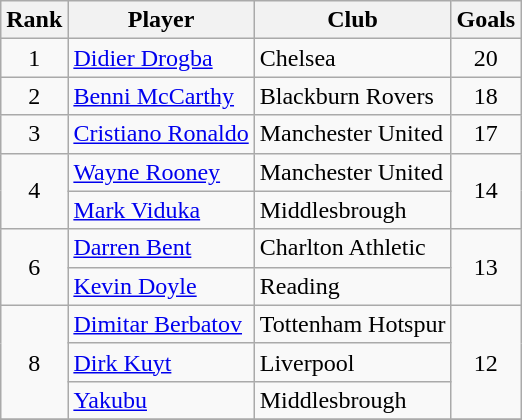<table class="wikitable">
<tr>
<th>Rank</th>
<th>Player</th>
<th>Club</th>
<th>Goals</th>
</tr>
<tr>
<td align=center>1</td>
<td> <a href='#'>Didier Drogba</a></td>
<td>Chelsea</td>
<td align=center>20</td>
</tr>
<tr>
<td align=center>2</td>
<td> <a href='#'>Benni McCarthy</a></td>
<td>Blackburn Rovers</td>
<td align=center>18</td>
</tr>
<tr>
<td align=center>3</td>
<td> <a href='#'>Cristiano Ronaldo</a></td>
<td>Manchester United</td>
<td align=center>17</td>
</tr>
<tr>
<td rowspan="2" align=center>4</td>
<td> <a href='#'>Wayne Rooney</a></td>
<td>Manchester United</td>
<td rowspan="2" align=center>14</td>
</tr>
<tr>
<td> <a href='#'>Mark Viduka</a></td>
<td>Middlesbrough</td>
</tr>
<tr>
<td rowspan="2" align=center>6</td>
<td> <a href='#'>Darren Bent</a></td>
<td>Charlton Athletic</td>
<td rowspan="2" align=center>13</td>
</tr>
<tr>
<td> <a href='#'>Kevin Doyle</a></td>
<td>Reading</td>
</tr>
<tr>
<td rowspan="3" align=center>8</td>
<td> <a href='#'>Dimitar Berbatov</a></td>
<td>Tottenham Hotspur</td>
<td rowspan="3" align=center>12</td>
</tr>
<tr>
<td> <a href='#'>Dirk Kuyt</a></td>
<td>Liverpool</td>
</tr>
<tr>
<td> <a href='#'>Yakubu</a></td>
<td>Middlesbrough</td>
</tr>
<tr>
</tr>
</table>
